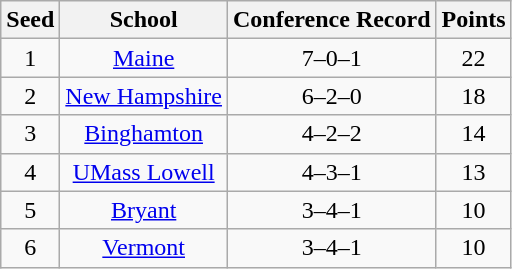<table class="wikitable" style="text-align:center">
<tr>
<th>Seed</th>
<th>School</th>
<th>Conference Record</th>
<th>Points</th>
</tr>
<tr>
<td>1</td>
<td><a href='#'>Maine</a></td>
<td>7–0–1</td>
<td>22</td>
</tr>
<tr>
<td>2</td>
<td><a href='#'>New Hampshire</a></td>
<td>6–2–0</td>
<td>18</td>
</tr>
<tr>
<td>3</td>
<td><a href='#'>Binghamton</a></td>
<td>4–2–2</td>
<td>14</td>
</tr>
<tr>
<td>4</td>
<td><a href='#'>UMass Lowell</a></td>
<td>4–3–1</td>
<td>13</td>
</tr>
<tr>
<td>5</td>
<td><a href='#'>Bryant</a></td>
<td>3–4–1</td>
<td>10</td>
</tr>
<tr>
<td>6</td>
<td><a href='#'>Vermont</a></td>
<td>3–4–1</td>
<td>10</td>
</tr>
</table>
